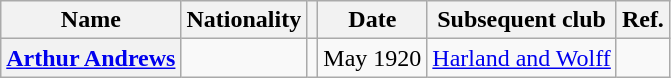<table class="wikitable plainrowheaders">
<tr>
<th scope="col">Name</th>
<th scope="col">Nationality</th>
<th scope="col"></th>
<th scope="col">Date</th>
<th scope="col">Subsequent club</th>
<th scope="col">Ref.</th>
</tr>
<tr>
<th scope="row"><a href='#'>Arthur Andrews</a></th>
<td></td>
<td align="center"></td>
<td>May 1920</td>
<td> <a href='#'>Harland and Wolff</a></td>
<td align="center"></td>
</tr>
</table>
